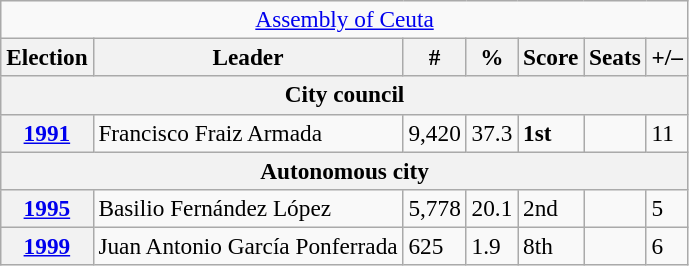<table class="wikitable" style="font-size:97%; text-align:left;">
<tr>
<td colspan="10" align="center"><a href='#'>Assembly of Ceuta</a></td>
</tr>
<tr>
<th>Election</th>
<th>Leader</th>
<th>#</th>
<th>%</th>
<th>Score</th>
<th>Seats</th>
<th>+/–</th>
</tr>
<tr>
<th colspan="7">City council</th>
</tr>
<tr>
<th><a href='#'>1991</a></th>
<td>Francisco Fraiz Armada</td>
<td>9,420</td>
<td>37.3</td>
<td><strong>1st</strong></td>
<td></td>
<td>11</td>
</tr>
<tr>
<th colspan="7">Autonomous city</th>
</tr>
<tr>
<th><a href='#'>1995</a></th>
<td>Basilio Fernández López</td>
<td>5,778</td>
<td>20.1</td>
<td>2nd</td>
<td></td>
<td>5</td>
</tr>
<tr>
<th><a href='#'>1999</a></th>
<td>Juan Antonio García Ponferrada</td>
<td>625</td>
<td>1.9</td>
<td>8th</td>
<td></td>
<td>6</td>
</tr>
</table>
